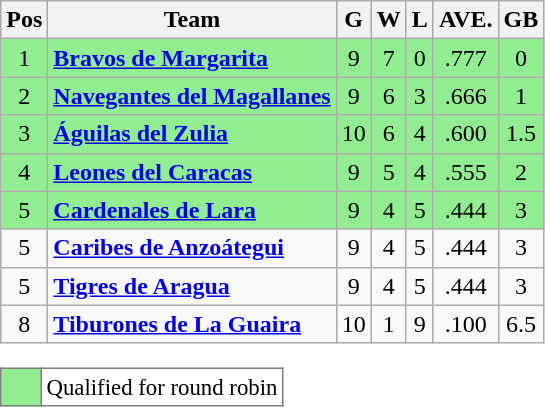<table cellpadding=0 cellspacing=0 width=100%>
<tr>
<td width=30%><br><table class="wikitable sortable" style="text-align: center;">
<tr>
<th align="center">Pos</th>
<th align="center">Team</th>
<th align="center">G</th>
<th align="center">W</th>
<th align="center">L</th>
<th align="center">AVE.</th>
<th align="center">GB</th>
</tr>
<tr bgcolor=#90EE90>
<td>1</td>
<td align="left"><strong><a href='#'>Bravos de Margarita</a></strong></td>
<td>9</td>
<td>7</td>
<td>0</td>
<td>.777</td>
<td>0</td>
</tr>
<tr bgcolor=#90EE90>
<td>2</td>
<td align="left"><strong><a href='#'>Navegantes del Magallanes</a></strong></td>
<td>9</td>
<td>6</td>
<td>3</td>
<td>.666</td>
<td>1</td>
</tr>
<tr bgcolor=#90EE90>
<td>3</td>
<td align="left"><strong><a href='#'>Águilas del Zulia</a></strong></td>
<td>10</td>
<td>6</td>
<td>4</td>
<td>.600</td>
<td>1.5</td>
</tr>
<tr bgcolor=#90EE90>
<td>4</td>
<td align="left"><strong><a href='#'>Leones del Caracas</a></strong></td>
<td>9</td>
<td>5</td>
<td>4</td>
<td>.555</td>
<td>2</td>
</tr>
<tr bgcolor=#90EE90>
<td>5</td>
<td align="left"><strong><a href='#'>Cardenales de Lara</a></strong></td>
<td>9</td>
<td>4</td>
<td>5</td>
<td>.444</td>
<td>3</td>
</tr>
<tr>
<td>5</td>
<td align="left"><strong><a href='#'>Caribes de Anzoátegui</a></strong></td>
<td>9</td>
<td>4</td>
<td>5</td>
<td>.444</td>
<td>3</td>
</tr>
<tr>
<td>5</td>
<td align="left"><strong><a href='#'>Tigres de Aragua</a></strong></td>
<td>9</td>
<td>4</td>
<td>5</td>
<td>.444</td>
<td>3</td>
</tr>
<tr>
<td>8</td>
<td align="left"><strong><a href='#'>Tiburones de La Guaira</a></strong></td>
<td>10</td>
<td>1</td>
<td>9</td>
<td>.100</td>
<td>6.5</td>
</tr>
</table>
<table bgcolor="#f7f8ff" cellpadding="3" cellspacing="0" border="1" style="font-size: 95%; border: gray solid 1px; border-collapse: collapse;text-align:center;">
<tr>
<td style="background: #90EE90;"  width="20"></td>
<td bgcolor="#ffffff" align="left">Qualified for round robin</td>
</tr>
</table>
</td>
</tr>
</table>
